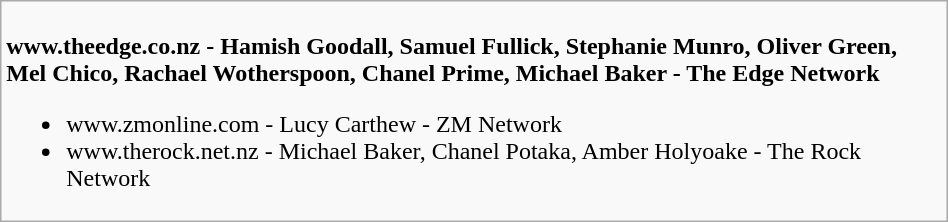<table class=wikitable width="50%">
<tr>
<td valign="top" width="50%"><br>
<strong>www.theedge.co.nz - Hamish Goodall, Samuel Fullick, Stephanie Munro, Oliver Green, Mel Chico, Rachael Wotherspoon, Chanel Prime, Michael Baker - The Edge Network</strong><ul><li>www.zmonline.com - Lucy Carthew - ZM Network</li><li>www.therock.net.nz - Michael Baker, Chanel Potaka, Amber Holyoake - The Rock Network</li></ul></td>
</tr>
</table>
